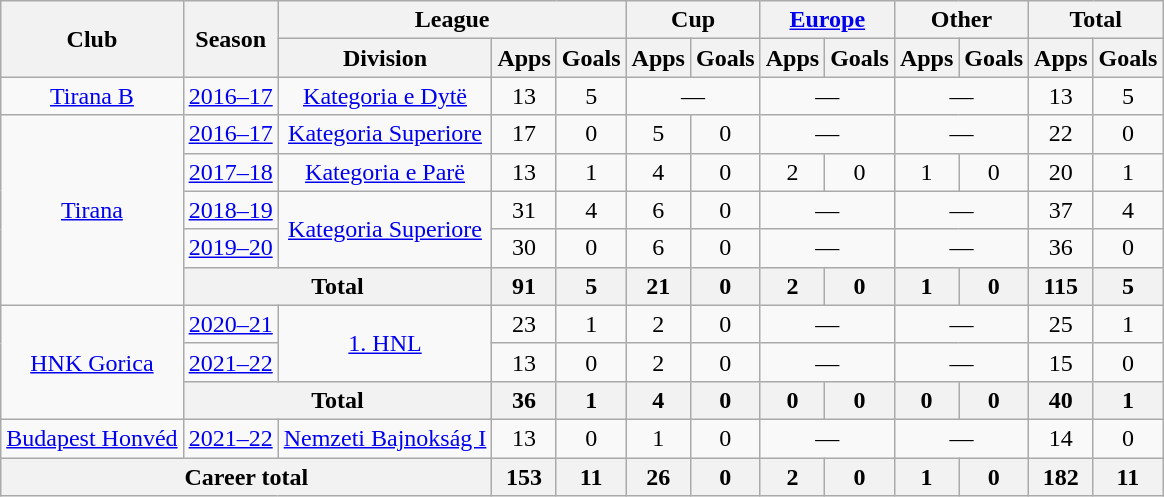<table class="wikitable" style="text-align:center">
<tr>
<th rowspan="2">Club</th>
<th rowspan="2">Season</th>
<th colspan="3">League</th>
<th colspan="2">Cup</th>
<th colspan="2"><a href='#'>Europe</a></th>
<th colspan="2">Other</th>
<th colspan="2">Total</th>
</tr>
<tr>
<th>Division</th>
<th>Apps</th>
<th>Goals</th>
<th>Apps</th>
<th>Goals</th>
<th>Apps</th>
<th>Goals</th>
<th>Apps</th>
<th>Goals</th>
<th>Apps</th>
<th>Goals</th>
</tr>
<tr>
<td rowspan="1" valign="center"><a href='#'>Tirana B</a></td>
<td><a href='#'>2016–17</a></td>
<td rowspan="1"><a href='#'>Kategoria e Dytë</a></td>
<td>13</td>
<td>5</td>
<td colspan="2">—</td>
<td colspan="2">—</td>
<td colspan="2">—</td>
<td>13</td>
<td>5</td>
</tr>
<tr>
<td rowspan="5" valign="center"><a href='#'>Tirana</a></td>
<td><a href='#'>2016–17</a></td>
<td rowspan="1"><a href='#'>Kategoria Superiore</a></td>
<td>17</td>
<td>0</td>
<td>5</td>
<td>0</td>
<td colspan="2">—</td>
<td colspan="2">—</td>
<td>22</td>
<td>0</td>
</tr>
<tr>
<td><a href='#'>2017–18</a></td>
<td rowspan="1"><a href='#'>Kategoria e Parë</a></td>
<td>13</td>
<td>1</td>
<td>4</td>
<td>0</td>
<td>2</td>
<td>0</td>
<td>1</td>
<td>0</td>
<td>20</td>
<td>1</td>
</tr>
<tr>
<td><a href='#'>2018–19</a></td>
<td rowspan="2"><a href='#'>Kategoria Superiore</a></td>
<td>31</td>
<td>4</td>
<td>6</td>
<td>0</td>
<td colspan="2">—</td>
<td colspan="2">—</td>
<td>37</td>
<td>4</td>
</tr>
<tr>
<td><a href='#'>2019–20</a></td>
<td>30</td>
<td>0</td>
<td>6</td>
<td>0</td>
<td colspan="2">—</td>
<td colspan="2">—</td>
<td>36</td>
<td>0</td>
</tr>
<tr>
<th colspan="2" valign="center">Total</th>
<th>91</th>
<th>5</th>
<th>21</th>
<th>0</th>
<th>2</th>
<th>0</th>
<th>1</th>
<th>0</th>
<th>115</th>
<th>5</th>
</tr>
<tr>
<td rowspan="3" valign="center"><a href='#'>HNK Gorica</a></td>
<td><a href='#'>2020–21</a></td>
<td rowspan="2"><a href='#'>1. HNL</a></td>
<td>23</td>
<td>1</td>
<td>2</td>
<td>0</td>
<td colspan="2">—</td>
<td colspan="2">—</td>
<td>25</td>
<td>1</td>
</tr>
<tr>
<td><a href='#'>2021–22</a></td>
<td>13</td>
<td>0</td>
<td>2</td>
<td>0</td>
<td colspan="2">—</td>
<td colspan="2">—</td>
<td>15</td>
<td>0</td>
</tr>
<tr>
<th colspan="2" valign="center">Total</th>
<th>36</th>
<th>1</th>
<th>4</th>
<th>0</th>
<th>0</th>
<th>0</th>
<th>0</th>
<th>0</th>
<th>40</th>
<th>1</th>
</tr>
<tr>
<td rowspan="1" valign="center"><a href='#'>Budapest Honvéd</a></td>
<td><a href='#'>2021–22</a></td>
<td rowspan="1"><a href='#'>Nemzeti Bajnokság I</a></td>
<td>13</td>
<td>0</td>
<td>1</td>
<td>0</td>
<td colspan="2">—</td>
<td colspan="2">—</td>
<td>14</td>
<td>0</td>
</tr>
<tr>
<th colspan="3">Career total</th>
<th>153</th>
<th>11</th>
<th>26</th>
<th>0</th>
<th>2</th>
<th>0</th>
<th>1</th>
<th>0</th>
<th>182</th>
<th>11</th>
</tr>
</table>
